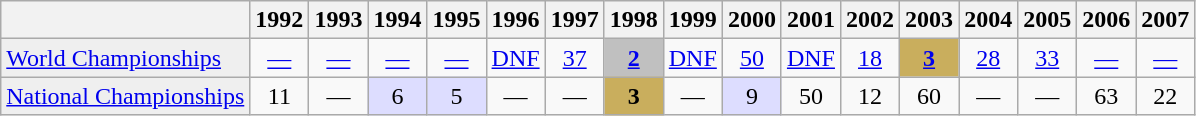<table class="wikitable plainrowheaders">
<tr>
<th scope="col"></th>
<th scope="col">1992</th>
<th scope="col">1993</th>
<th scope="col">1994</th>
<th scope="col">1995</th>
<th scope="col">1996</th>
<th scope="col">1997</th>
<th scope="col">1998</th>
<th scope="col">1999</th>
<th scope="col">2000</th>
<th scope="col">2001</th>
<th scope="col">2002</th>
<th scope="col">2003</th>
<th scope="col">2004</th>
<th scope="col">2005</th>
<th scope="col">2006</th>
<th scope="col">2007</th>
</tr>
<tr style="text-align:center;">
<td style="text-align:left; background:#efefef;"> <a href='#'>World Championships</a></td>
<td><a href='#'>—</a></td>
<td><a href='#'>—</a></td>
<td><a href='#'>—</a></td>
<td><a href='#'>—</a></td>
<td><a href='#'>DNF</a></td>
<td><a href='#'>37</a></td>
<td style="background:#C0C0C0;"><a href='#'><strong>2</strong></a></td>
<td><a href='#'>DNF</a></td>
<td><a href='#'>50</a></td>
<td><a href='#'>DNF</a></td>
<td><a href='#'>18</a></td>
<td style="background:#C9AE5D;"><a href='#'><strong>3</strong></a></td>
<td><a href='#'>28</a></td>
<td><a href='#'>33</a></td>
<td><a href='#'>—</a></td>
<td><a href='#'>—</a></td>
</tr>
<tr style="text-align:center;">
<td style="text-align:left; background:#efefef;"> <a href='#'>National Championships</a></td>
<td>11</td>
<td>—</td>
<td style="background:#ddf;">6</td>
<td style="background:#ddf;">5</td>
<td>—</td>
<td>—</td>
<td style="background:#C9AE5D;"><strong>3</strong></td>
<td>—</td>
<td style="background:#ddf;">9</td>
<td>50</td>
<td>12</td>
<td>60</td>
<td>—</td>
<td>—</td>
<td>63</td>
<td>22</td>
</tr>
</table>
